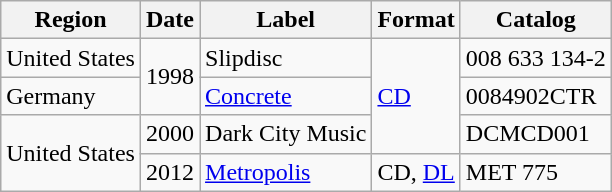<table class="wikitable">
<tr>
<th>Region</th>
<th>Date</th>
<th>Label</th>
<th>Format</th>
<th>Catalog</th>
</tr>
<tr>
<td>United States</td>
<td rowspan="2">1998</td>
<td>Slipdisc</td>
<td rowspan="3"><a href='#'>CD</a></td>
<td>008 633 134-2</td>
</tr>
<tr>
<td>Germany</td>
<td><a href='#'>Concrete</a></td>
<td>0084902CTR</td>
</tr>
<tr>
<td rowspan="2">United States</td>
<td>2000</td>
<td>Dark City Music</td>
<td>DCMCD001</td>
</tr>
<tr>
<td>2012</td>
<td><a href='#'>Metropolis</a></td>
<td>CD, <a href='#'>DL</a></td>
<td>MET 775</td>
</tr>
</table>
